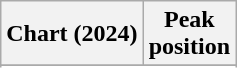<table class="wikitable sortable plainrowheaders" style="text-align:center">
<tr>
<th scope="col">Chart (2024)</th>
<th scope="col">Peak<br>position</th>
</tr>
<tr>
</tr>
<tr>
</tr>
<tr>
</tr>
<tr>
</tr>
</table>
